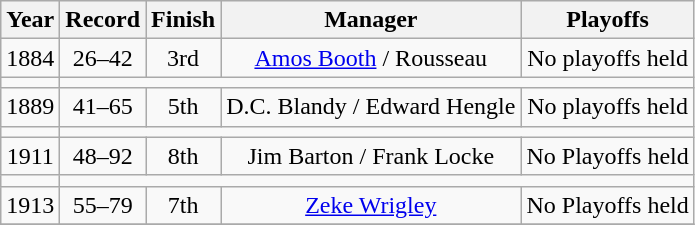<table class="wikitable">
<tr style="background: #F2F2F2;">
<th>Year</th>
<th>Record</th>
<th>Finish</th>
<th>Manager</th>
<th>Playoffs</th>
</tr>
<tr align=center>
<td>1884</td>
<td>26–42</td>
<td>3rd</td>
<td><a href='#'>Amos Booth</a> / Rousseau</td>
<td>No playoffs held</td>
</tr>
<tr align=center>
<td></td>
</tr>
<tr align=center>
<td>1889</td>
<td>41–65</td>
<td>5th</td>
<td>D.C. Blandy / Edward Hengle</td>
<td>No playoffs held</td>
</tr>
<tr align=center>
<td></td>
</tr>
<tr align=center>
<td>1911</td>
<td>48–92</td>
<td>8th</td>
<td>Jim Barton / Frank Locke</td>
<td>No Playoffs held</td>
</tr>
<tr align=center>
<td></td>
</tr>
<tr align=center>
<td>1913</td>
<td>55–79</td>
<td>7th</td>
<td><a href='#'>Zeke Wrigley</a></td>
<td>No Playoffs held</td>
</tr>
<tr align=center>
</tr>
</table>
